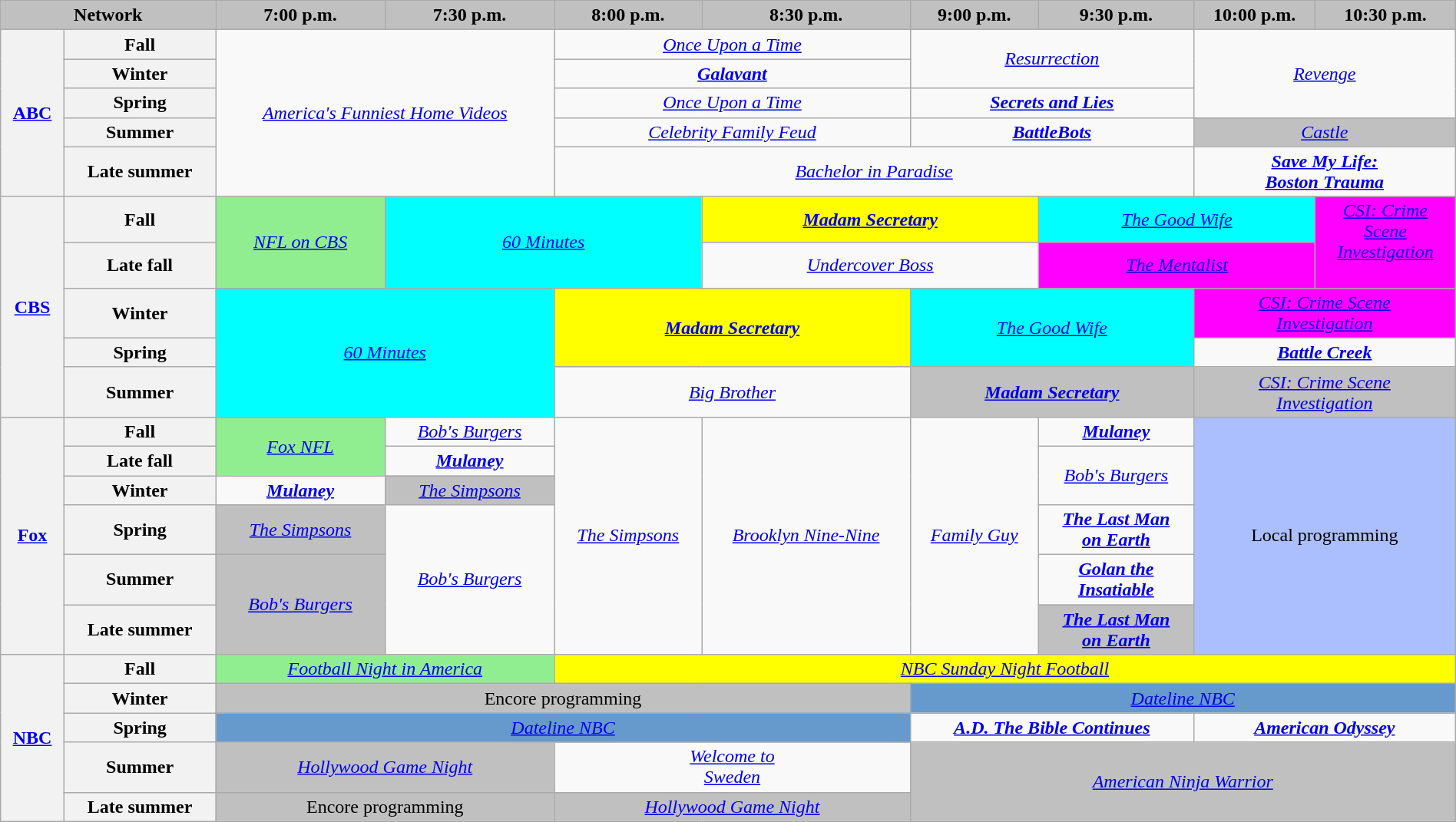<table class="wikitable" style="width:100%;margin-right:0;text-align:center">
<tr>
<th colspan="2" style="background-color:#C0C0C0;text-align:center">Network</th>
<th style="background-color:#C0C0C0;text-align:center">7:00 p.m.</th>
<th style="background-color:#C0C0C0;text-align:center">7:30 p.m.</th>
<th style="background-color:#C0C0C0;text-align:center">8:00 p.m.</th>
<th style="background-color:#C0C0C0;text-align:center">8:30 p.m.</th>
<th style="background-color:#C0C0C0;text-align:center">9:00 p.m.</th>
<th style="background-color:#C0C0C0;text-align:center">9:30 p.m.</th>
<th style="background-color:#C0C0C0;text-align:center">10:00 p.m.</th>
<th style="background-color:#C0C0C0;text-align:center">10:30 p.m.</th>
</tr>
<tr>
<th rowspan="5"><a href='#'>ABC</a></th>
<th>Fall</th>
<td rowspan="5" colspan="2"><em><a href='#'>America's Funniest Home Videos</a></em></td>
<td colspan="2"><em><a href='#'>Once Upon a Time</a></em></td>
<td rowspan="2" colspan="2"><em><a href='#'>Resurrection</a></em></td>
<td rowspan="3" colspan="2"><em><a href='#'>Revenge</a></em></td>
</tr>
<tr>
<th>Winter</th>
<td colspan="2"><strong><em><a href='#'>Galavant</a></em></strong></td>
</tr>
<tr>
<th>Spring</th>
<td colspan="2"><em><a href='#'>Once Upon a Time</a></em></td>
<td colspan="2"><strong><em><a href='#'>Secrets and Lies</a></em></strong></td>
</tr>
<tr>
<th>Summer</th>
<td colspan="2"><em><a href='#'>Celebrity Family Feud</a></em></td>
<td colspan="2"><strong><em><a href='#'>BattleBots</a></em></strong></td>
<td style="background:#C0C0C0;" colspan="2"><em><a href='#'>Castle</a></em> </td>
</tr>
<tr>
<th>Late summer</th>
<td colspan="4"><em><a href='#'>Bachelor in Paradise</a></em></td>
<td colspan="2"><strong><em><a href='#'>Save My Life:<br>Boston Trauma</a></em></strong></td>
</tr>
<tr>
<th rowspan="5"><a href='#'>CBS</a></th>
<th>Fall</th>
<td rowspan="2" style="background:lightgreen"><em><a href='#'>NFL on CBS</a></em></td>
<td style="background:#00FFFF;" rowspan="2" colspan="2"><em><a href='#'>60 Minutes</a></em> </td>
<td style="background:#FFFF00;" colspan="2"><strong><em><a href='#'>Madam Secretary</a></em></strong> </td>
<td style="background:#00FFFF;" colspan="2"><em><a href='#'>The Good Wife</a></em> </td>
<td style="background:#FF00FF;" rowspan="2"><em><a href='#'>CSI: Crime<br>Scene<br>Investigation</a></em><br><br></td>
</tr>
<tr>
<th>Late fall</th>
<td colspan="2"><em><a href='#'>Undercover Boss</a></em></td>
<td style="background:#FF00FF;" colspan="2"><em><a href='#'>The Mentalist</a></em> </td>
</tr>
<tr>
<th>Winter</th>
<td style="background:#00FFFF;" rowspan="3" colspan="2"><em><a href='#'>60 Minutes</a></em> </td>
<td style="background:#FFFF00;" rowspan="2" colspan="2"><strong><em><a href='#'>Madam Secretary</a></em></strong> </td>
<td style="background:#00FFFF;" rowspan="2" colspan="2"><em><a href='#'>The Good Wife</a></em> </td>
<td style="background:#FF00FF;" colspan="2"><em><a href='#'>CSI: Crime Scene<br>Investigation</a></em> </td>
</tr>
<tr>
<th>Spring</th>
<td colspan="2"><strong><em><a href='#'>Battle Creek</a></em></strong></td>
</tr>
<tr>
<th>Summer</th>
<td colspan="2"><em><a href='#'>Big Brother</a></em></td>
<td style="background:#C0C0C0;" colspan="2"><strong><em><a href='#'>Madam Secretary</a></em></strong> </td>
<td style="background:#C0C0C0;" colspan="2"><em><a href='#'>CSI: Crime Scene<br>Investigation</a></em> </td>
</tr>
<tr>
<th rowspan="6"><a href='#'>Fox</a></th>
<th>Fall</th>
<td rowspan="2" style="background:lightgreen"><em><a href='#'>Fox NFL</a></em></td>
<td><em><a href='#'>Bob's Burgers</a></em></td>
<td rowspan="6"><em><a href='#'>The Simpsons</a></em></td>
<td rowspan="6"><em><a href='#'>Brooklyn Nine-Nine</a></em></td>
<td rowspan="6"><em><a href='#'>Family Guy</a></em></td>
<td><strong><em><a href='#'>Mulaney</a></em></strong></td>
<td style="background:#abbfff;" colspan="2" rowspan="6">Local programming</td>
</tr>
<tr>
<th>Late fall</th>
<td><strong><em><a href='#'>Mulaney</a></em></strong></td>
<td rowspan="2"><em><a href='#'>Bob's Burgers</a></em></td>
</tr>
<tr>
<th>Winter</th>
<td><strong><em><a href='#'>Mulaney</a></em></strong></td>
<td style="background:#C0C0C0;"><em><a href='#'>The Simpsons</a></em><br></td>
</tr>
<tr>
<th>Spring</th>
<td style="background:#C0C0C0;"><em><a href='#'>The Simpsons</a></em><br></td>
<td rowspan="3"><em><a href='#'>Bob's Burgers</a></em></td>
<td><strong><em><a href='#'>The Last Man<br>on Earth</a></em></strong></td>
</tr>
<tr>
<th>Summer</th>
<td style="background:#C0C0C0;" rowspan="2"><em><a href='#'>Bob's Burgers</a></em><br></td>
<td><strong><em><a href='#'>Golan the<br>Insatiable</a></em></strong></td>
</tr>
<tr>
<th>Late summer</th>
<td style="background:#C0C0C0;"><strong><em><a href='#'>The Last Man<br>on Earth</a></em></strong> </td>
</tr>
<tr>
<th rowspan="5"><a href='#'>NBC</a></th>
<th>Fall</th>
<td colspan="2" style="background:lightgreen"><em><a href='#'>Football Night in America</a></em></td>
<td colspan="6" style="background:#FFFF00;"><em><a href='#'>NBC Sunday Night Football</a></em>   </td>
</tr>
<tr>
<th>Winter</th>
<td style="background:#C0C0C0;" colspan="4">Encore programming</td>
<td style="background:#6699CC;" colspan="4"><em><a href='#'>Dateline NBC</a></em></td>
</tr>
<tr>
<th>Spring</th>
<td style="background:#6699CC;" colspan="4"><em><a href='#'>Dateline NBC</a></em></td>
<td colspan="2"><strong><em><a href='#'>A.D. The Bible Continues</a></em></strong></td>
<td colspan="2"><strong><em><a href='#'>American Odyssey</a></em></strong></td>
</tr>
<tr>
<th>Summer</th>
<td style="background:#C0C0C0;" colspan="2"><em><a href='#'>Hollywood Game Night</a></em> </td>
<td colspan="2"><em><a href='#'>Welcome to<br>Sweden</a></em></td>
<td style="background:#C0C0C0;" colspan="5" rowspan="2"><em><a href='#'>American Ninja Warrior</a></em> </td>
</tr>
<tr>
<th>Late summer</th>
<td style="background:#C0C0C0;" colspan="2">Encore programming</td>
<td style="background:#C0C0C0;" colspan="2"><em><a href='#'>Hollywood Game Night</a></em> </td>
</tr>
</table>
